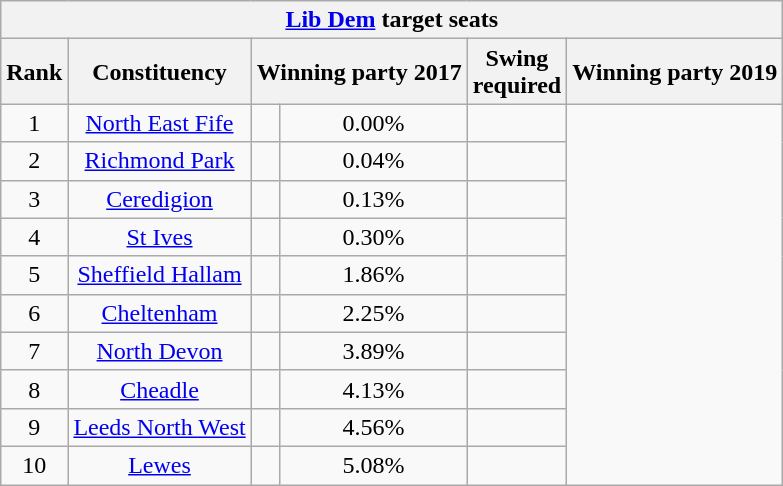<table class="wikitable plainrowheaders sortable" style="text-align:center">
<tr>
<th colspan=7><a href='#'>Lib Dem</a> target seats</th>
</tr>
<tr>
<th>Rank</th>
<th>Constituency</th>
<th colspan=2>Winning party 2017</th>
<th>Swing<br>required</th>
<th colspan=2>Winning party 2019</th>
</tr>
<tr>
<td>1</td>
<td><a href='#'>North East Fife</a></td>
<td></td>
<td>0.00%</td>
<td></td>
</tr>
<tr>
<td>2</td>
<td><a href='#'>Richmond Park</a></td>
<td></td>
<td>0.04%</td>
<td></td>
</tr>
<tr>
<td>3</td>
<td><a href='#'>Ceredigion</a></td>
<td></td>
<td>0.13%</td>
<td></td>
</tr>
<tr>
<td>4</td>
<td><a href='#'>St Ives</a></td>
<td></td>
<td>0.30%</td>
<td></td>
</tr>
<tr>
<td>5</td>
<td><a href='#'>Sheffield Hallam</a></td>
<td></td>
<td>1.86%</td>
<td></td>
</tr>
<tr>
<td>6</td>
<td><a href='#'>Cheltenham</a></td>
<td></td>
<td>2.25%</td>
<td></td>
</tr>
<tr>
<td>7</td>
<td><a href='#'>North Devon</a></td>
<td></td>
<td>3.89%</td>
<td></td>
</tr>
<tr>
<td>8</td>
<td><a href='#'>Cheadle</a></td>
<td></td>
<td>4.13%</td>
<td></td>
</tr>
<tr>
<td>9</td>
<td><a href='#'>Leeds North West</a></td>
<td></td>
<td>4.56%</td>
<td></td>
</tr>
<tr>
<td>10</td>
<td><a href='#'>Lewes</a></td>
<td></td>
<td>5.08%</td>
<td></td>
</tr>
</table>
